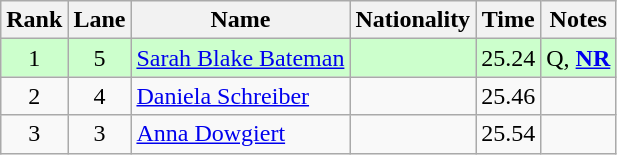<table class="wikitable sortable" style="text-align:center">
<tr>
<th>Rank</th>
<th>Lane</th>
<th>Name</th>
<th>Nationality</th>
<th>Time</th>
<th>Notes</th>
</tr>
<tr bgcolor=ccffcc>
<td>1</td>
<td>5</td>
<td align=left><a href='#'>Sarah Blake Bateman</a></td>
<td align=left></td>
<td>25.24</td>
<td>Q, <strong><a href='#'>NR</a></strong></td>
</tr>
<tr>
<td>2</td>
<td>4</td>
<td align=left><a href='#'>Daniela Schreiber</a></td>
<td align=left></td>
<td>25.46</td>
<td></td>
</tr>
<tr>
<td>3</td>
<td>3</td>
<td align=left><a href='#'>Anna Dowgiert</a></td>
<td align=left></td>
<td>25.54</td>
<td></td>
</tr>
</table>
